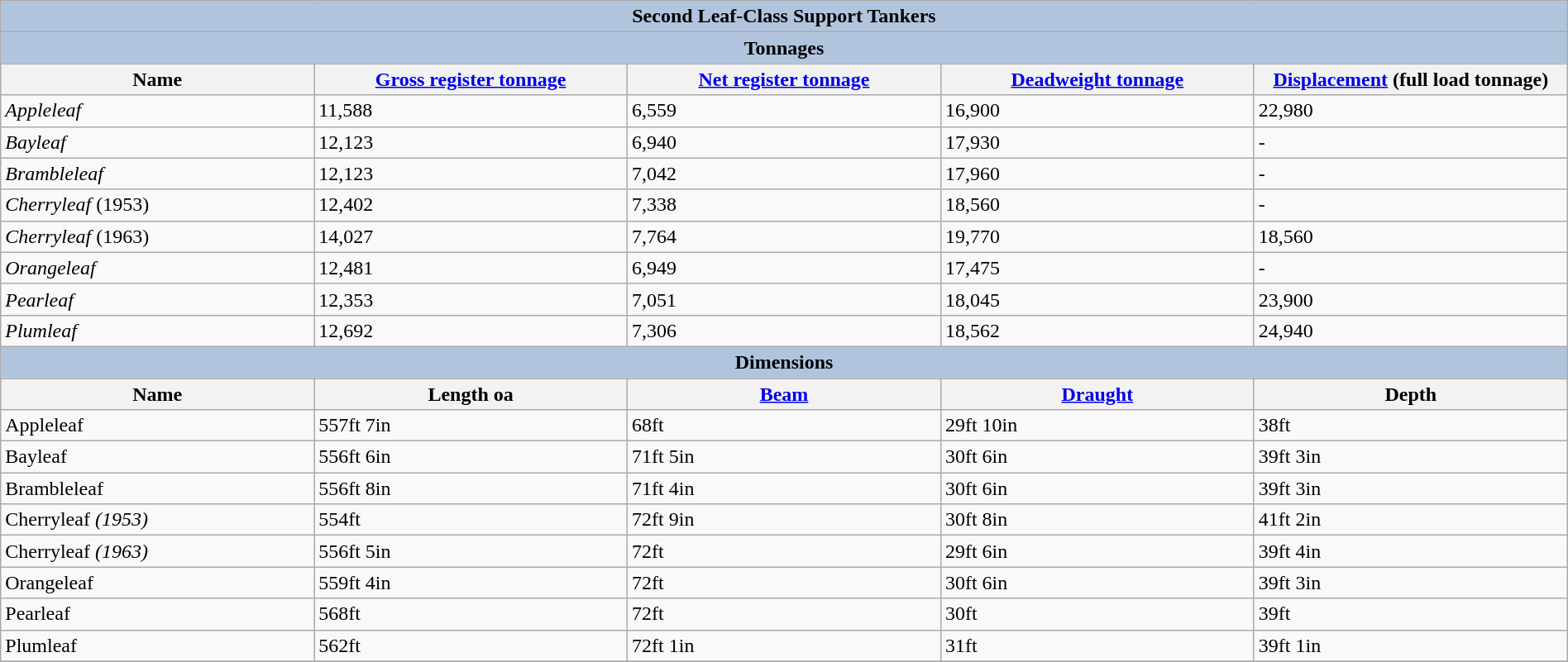<table class="wikitable" style="margin:auto; width:100%;">
<tr>
<th style="align: center; background:#B0C4DE;" colspan="5">Second Leaf-Class Support Tankers</th>
</tr>
<tr>
<th style="align: center; background:#B0C4DE;" colspan="5">Tonnages</th>
</tr>
<tr>
<th style="text-align:center; width:20%;">Name</th>
<th style="text-align:center; width:20%;"><a href='#'>Gross register tonnage</a></th>
<th style="text-align:center; width:20%;"><a href='#'>Net register tonnage</a></th>
<th style="text-align:center; width:20%;"><a href='#'>Deadweight tonnage</a></th>
<th style="text-align:center; width:20%;"><a href='#'>Displacement</a> (full load tonnage)</th>
</tr>
<tr>
<td><em>Appleleaf</em></td>
<td>11,588</td>
<td>6,559</td>
<td>16,900</td>
<td>22,980</td>
</tr>
<tr>
<td><em>Bayleaf</em></td>
<td>12,123</td>
<td>6,940</td>
<td>17,930</td>
<td>-</td>
</tr>
<tr>
<td><em>Brambleleaf</em></td>
<td>12,123</td>
<td>7,042</td>
<td>17,960</td>
<td>-</td>
</tr>
<tr>
<td><em>Cherryleaf</em> (1953)</td>
<td>12,402</td>
<td>7,338</td>
<td>18,560</td>
<td>-</td>
</tr>
<tr>
<td><em>Cherryleaf</em> (1963)</td>
<td>14,027</td>
<td>7,764</td>
<td>19,770</td>
<td>18,560</td>
</tr>
<tr>
<td><em>Orangeleaf</em></td>
<td>12,481</td>
<td>6,949</td>
<td>17,475</td>
<td>-</td>
</tr>
<tr>
<td><em>Pearleaf</em></td>
<td>12,353</td>
<td>7,051</td>
<td>18,045</td>
<td>23,900</td>
</tr>
<tr>
<td><em>Plumleaf</td>
<td>12,692</td>
<td>7,306</td>
<td>18,562</td>
<td>24,940</td>
</tr>
<tr>
<th style="align: center; background:#B0C4DE;" colspan="5">Dimensions</th>
</tr>
<tr>
<th style="text-align:center; width:20%;">Name</th>
<th style="text-align:center; width:20%;">Length oa</th>
<th style="text-align:center; width:20%;"><a href='#'>Beam</a></th>
<th style="text-align:center; width:20%;"><a href='#'>Draught</a></th>
<th style="text-align:center; width:20%;">Depth</th>
</tr>
<tr>
<td></em>Appleleaf<em></td>
<td>557ft 7in</td>
<td>68ft</td>
<td>29ft 10in</td>
<td>38ft</td>
</tr>
<tr>
<td></em>Bayleaf<em></td>
<td>556ft 6in</td>
<td>71ft 5in</td>
<td>30ft 6in</td>
<td>39ft 3in</td>
</tr>
<tr>
<td></em>Brambleleaf<em></td>
<td>556ft 8in</td>
<td>71ft 4in</td>
<td>30ft 6in</td>
<td>39ft 3in</td>
</tr>
<tr>
<td></em>Cherryleaf<em> (1953)</td>
<td>554ft</td>
<td>72ft 9in</td>
<td>30ft 8in</td>
<td>41ft 2in</td>
</tr>
<tr>
<td></em>Cherryleaf<em> (1963)</td>
<td>556ft 5in</td>
<td>72ft</td>
<td>29ft 6in</td>
<td>39ft 4in</td>
</tr>
<tr>
<td></em>Orangeleaf<em></td>
<td>559ft 4in</td>
<td>72ft</td>
<td>30ft 6in</td>
<td>39ft 3in</td>
</tr>
<tr>
<td></em>Pearleaf<em></td>
<td>568ft</td>
<td>72ft</td>
<td>30ft</td>
<td>39ft</td>
</tr>
<tr>
<td></em>Plumleaf<em></td>
<td>562ft</td>
<td>72ft 1in</td>
<td>31ft</td>
<td>39ft 1in</td>
</tr>
<tr>
</tr>
</table>
